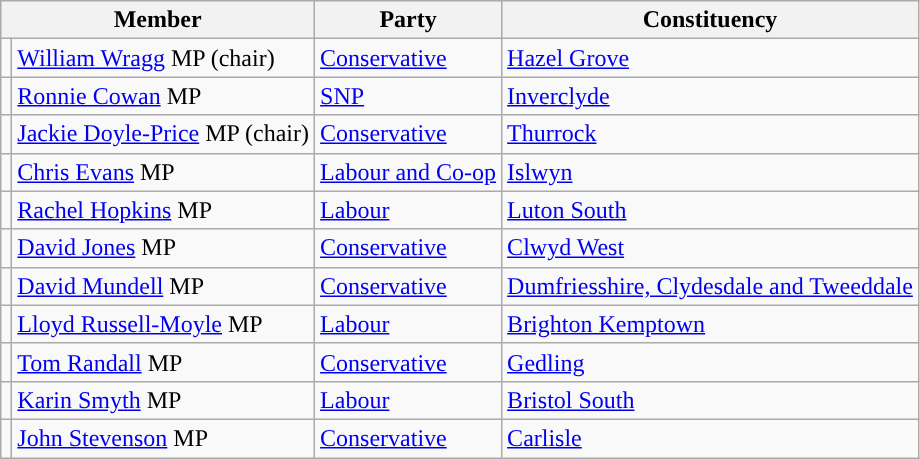<table class="wikitable">
<tr>
<th colspan=2>Member</th>
<th>Party</th>
<th>Constituency</th>
</tr>
<tr>
<td style="color:inherit;background:"></td>
<td><a href='#'>William Wragg</a> MP (chair)</td>
<td><a href='#'>Conservative</a></td>
<td><a href='#'>Hazel Grove</a></td>
</tr>
<tr>
<td style="color:inherit;background:"></td>
<td><a href='#'>Ronnie Cowan</a> MP</td>
<td><a href='#'>SNP</a></td>
<td><a href='#'>Inverclyde</a></td>
</tr>
<tr>
<td style="color:inherit;background:"></td>
<td><a href='#'>Jackie Doyle-Price</a> MP (chair)</td>
<td><a href='#'>Conservative</a></td>
<td><a href='#'>Thurrock</a></td>
</tr>
<tr>
<td style="color:inherit;background:"></td>
<td><a href='#'>Chris Evans</a> MP</td>
<td><a href='#'>Labour and Co-op</a></td>
<td><a href='#'>Islwyn</a></td>
</tr>
<tr>
<td style="color:inherit;background:"></td>
<td><a href='#'>Rachel Hopkins</a> MP</td>
<td><a href='#'>Labour</a></td>
<td><a href='#'>Luton South</a></td>
</tr>
<tr>
<td style="color:inherit;background:"></td>
<td><a href='#'>David Jones</a> MP</td>
<td><a href='#'>Conservative</a></td>
<td><a href='#'>Clwyd West</a></td>
</tr>
<tr>
<td style="color:inherit;background:"></td>
<td><a href='#'>David Mundell</a> MP</td>
<td><a href='#'>Conservative</a></td>
<td><a href='#'>Dumfriesshire, Clydesdale and Tweeddale</a></td>
</tr>
<tr>
<td style="color:inherit;background:"></td>
<td><a href='#'>Lloyd Russell-Moyle</a> MP</td>
<td><a href='#'>Labour</a></td>
<td><a href='#'>Brighton Kemptown</a></td>
</tr>
<tr>
<td style="color:inherit;background:"></td>
<td><a href='#'>Tom Randall</a> MP</td>
<td><a href='#'>Conservative</a></td>
<td><a href='#'>Gedling</a></td>
</tr>
<tr>
<td style="color:inherit;background:"></td>
<td><a href='#'>Karin Smyth</a> MP</td>
<td><a href='#'>Labour</a></td>
<td><a href='#'>Bristol South</a></td>
</tr>
<tr>
<td style="color:inherit;background:"></td>
<td><a href='#'>John Stevenson</a> MP</td>
<td><a href='#'>Conservative</a></td>
<td><a href='#'>Carlisle</a></td>
</tr>
</table>
